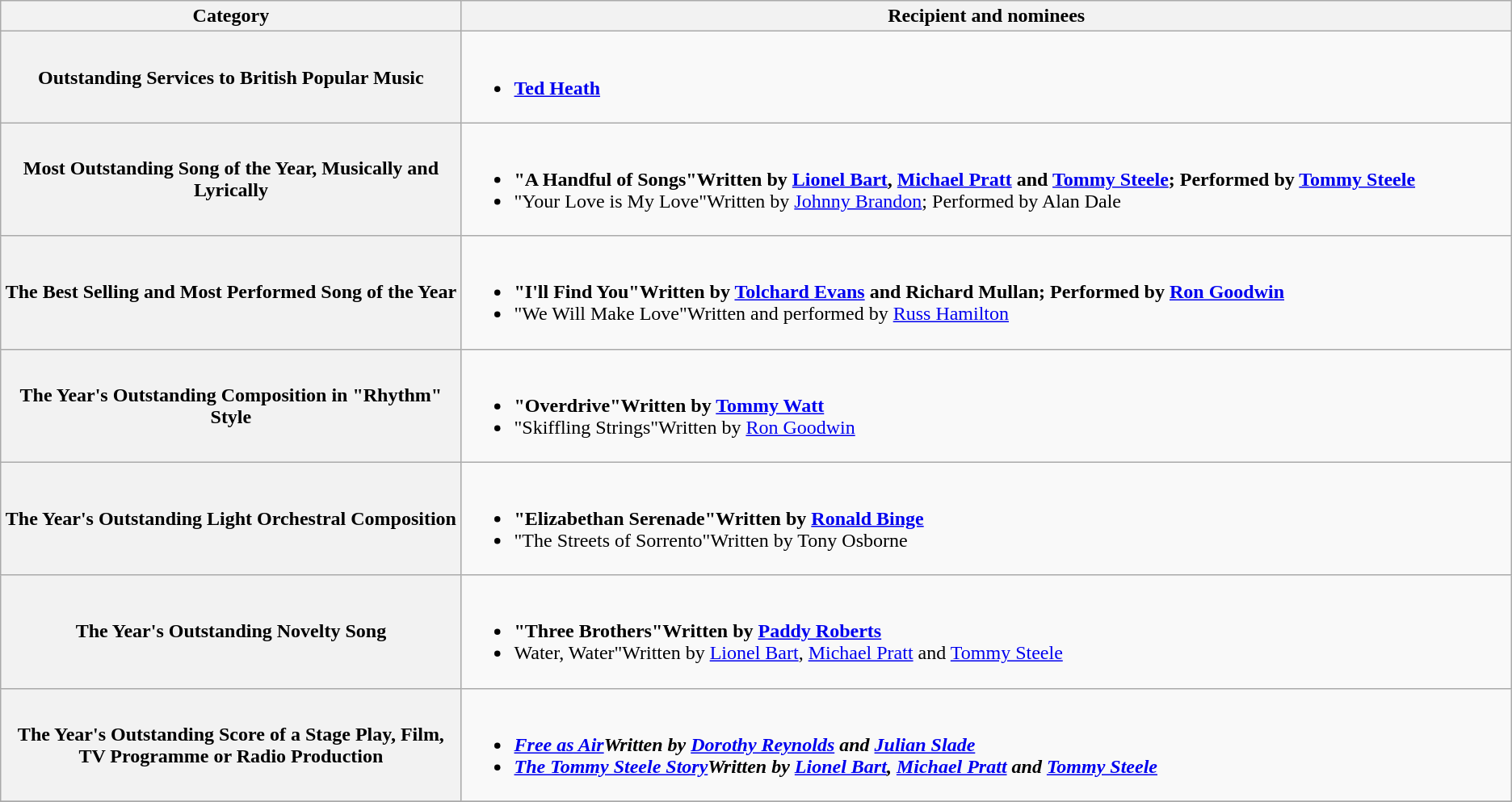<table class="wikitable">
<tr>
<th width="25%">Category</th>
<th width="57%">Recipient and nominees</th>
</tr>
<tr>
<th scope="row">Outstanding Services to British Popular Music</th>
<td><br><ul><li><strong><a href='#'>Ted Heath</a></strong></li></ul></td>
</tr>
<tr>
<th scope="row">Most Outstanding Song of the Year, Musically and Lyrically</th>
<td><br><ul><li><strong>"A Handful of Songs"Written by <a href='#'>Lionel Bart</a>, <a href='#'>Michael Pratt</a> and <a href='#'>Tommy Steele</a>; Performed by <a href='#'>Tommy Steele</a></strong></li><li>"Your Love is My Love"Written by <a href='#'>Johnny Brandon</a>; Performed by Alan Dale</li></ul></td>
</tr>
<tr>
<th scope="row">The Best Selling and Most Performed Song of the Year</th>
<td><br><ul><li><strong>"I'll Find You"Written by <a href='#'>Tolchard Evans</a> and Richard Mullan; Performed by <a href='#'>Ron Goodwin</a></strong></li><li>"We Will Make Love"Written and performed by <a href='#'>Russ Hamilton</a></li></ul></td>
</tr>
<tr>
<th scope="row">The Year's Outstanding Composition in "Rhythm" Style</th>
<td><br><ul><li><strong>"Overdrive"Written by <a href='#'>Tommy Watt</a></strong></li><li>"Skiffling Strings"Written by <a href='#'>Ron Goodwin</a></li></ul></td>
</tr>
<tr>
<th scope="row">The Year's Outstanding Light Orchestral Composition</th>
<td><br><ul><li><strong>"Elizabethan Serenade"Written by <a href='#'>Ronald Binge</a></strong></li><li>"The Streets of Sorrento"Written by Tony Osborne</li></ul></td>
</tr>
<tr>
<th scope="row">The Year's Outstanding Novelty Song</th>
<td><br><ul><li><strong>"Three Brothers"Written by <a href='#'>Paddy Roberts</a></strong></li><li>Water, Water"Written by <a href='#'>Lionel Bart</a>, <a href='#'>Michael Pratt</a> and <a href='#'>Tommy Steele</a></li></ul></td>
</tr>
<tr>
<th scope="row">The Year's Outstanding Score of a Stage Play, Film, TV Programme or Radio Production</th>
<td><br><ul><li><strong><em><a href='#'>Free as Air</a><em>Written by <a href='#'>Dorothy Reynolds</a> and <a href='#'>Julian Slade</a><strong></li><li></em><a href='#'>The Tommy Steele Story</a><em>Written by <a href='#'>Lionel Bart</a>, <a href='#'>Michael Pratt</a> and <a href='#'>Tommy Steele</a></li></ul></td>
</tr>
<tr>
</tr>
</table>
